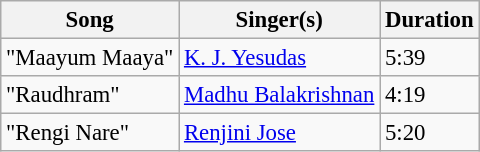<table class="wikitable" style="font-size:95%;">
<tr>
<th>Song</th>
<th>Singer(s)</th>
<th>Duration</th>
</tr>
<tr>
<td>"Maayum Maaya"</td>
<td><a href='#'>K. J. Yesudas</a></td>
<td>5:39</td>
</tr>
<tr>
<td>"Raudhram"</td>
<td><a href='#'>Madhu Balakrishnan</a></td>
<td>4:19</td>
</tr>
<tr>
<td>"Rengi Nare"</td>
<td><a href='#'>Renjini Jose</a></td>
<td>5:20</td>
</tr>
</table>
